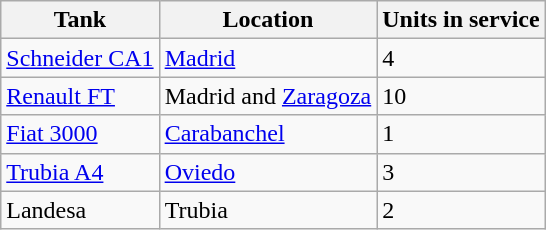<table class="wikitable">
<tr>
<th>Tank</th>
<th>Location</th>
<th>Units in service</th>
</tr>
<tr>
<td><a href='#'>Schneider CA1</a></td>
<td><a href='#'>Madrid</a></td>
<td>4</td>
</tr>
<tr>
<td><a href='#'>Renault FT</a></td>
<td>Madrid and <a href='#'>Zaragoza</a></td>
<td>10</td>
</tr>
<tr>
<td><a href='#'>Fiat 3000</a></td>
<td><a href='#'>Carabanchel</a></td>
<td>1</td>
</tr>
<tr>
<td><a href='#'>Trubia A4</a></td>
<td><a href='#'>Oviedo</a></td>
<td>3</td>
</tr>
<tr>
<td>Landesa</td>
<td>Trubia</td>
<td>2</td>
</tr>
</table>
